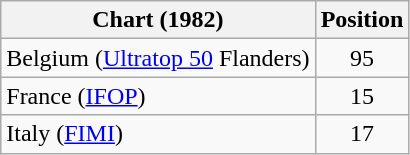<table class="wikitable sortable">
<tr>
<th>Chart (1982)</th>
<th>Position</th>
</tr>
<tr>
<td>Belgium (<a href='#'>Ultratop 50</a> Flanders)</td>
<td align="center">95</td>
</tr>
<tr>
<td>France (<a href='#'>IFOP</a>)</td>
<td align="center">15</td>
</tr>
<tr>
<td>Italy (<a href='#'>FIMI</a>)</td>
<td align="center">17</td>
</tr>
</table>
